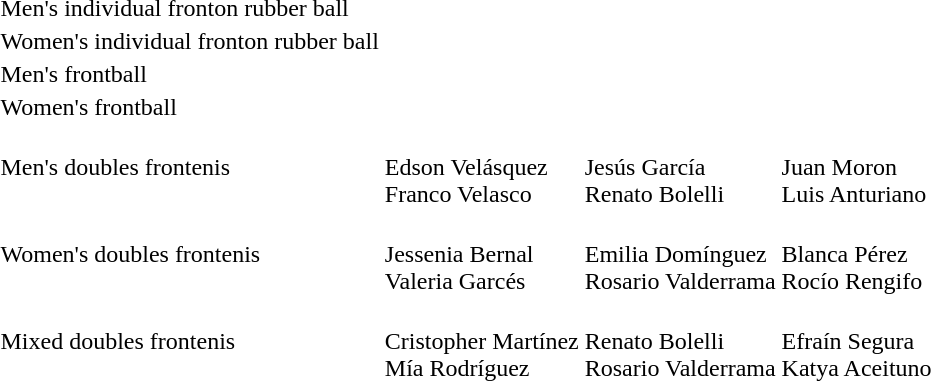<table>
<tr>
<td>Men's individual fronton rubber ball</td>
<td></td>
<td></td>
<td></td>
</tr>
<tr>
<td>Women's individual fronton rubber ball</td>
<td></td>
<td></td>
<td></td>
</tr>
<tr>
<td>Men's frontball</td>
<td></td>
<td></td>
<td></td>
</tr>
<tr>
<td>Women's frontball</td>
<td></td>
<td></td>
<td></td>
</tr>
<tr>
<td>Men's doubles frontenis</td>
<td><br>Edson Velásquez<br>Franco Velasco</td>
<td><br>Jesús García<br>Renato Bolelli</td>
<td><br>Juan Moron<br>Luis Anturiano</td>
</tr>
<tr>
<td>Women's doubles frontenis</td>
<td><br>Jessenia Bernal<br>Valeria Garcés</td>
<td><br>Emilia Domínguez<br>Rosario Valderrama</td>
<td><br>Blanca Pérez<br>Rocío Rengifo</td>
</tr>
<tr>
<td>Mixed doubles frontenis</td>
<td><br>Cristopher Martínez<br>Mía Rodríguez</td>
<td><br>Renato Bolelli<br>Rosario Valderrama</td>
<td><br>Efraín Segura<br>Katya Aceituno</td>
</tr>
<tr>
</tr>
</table>
